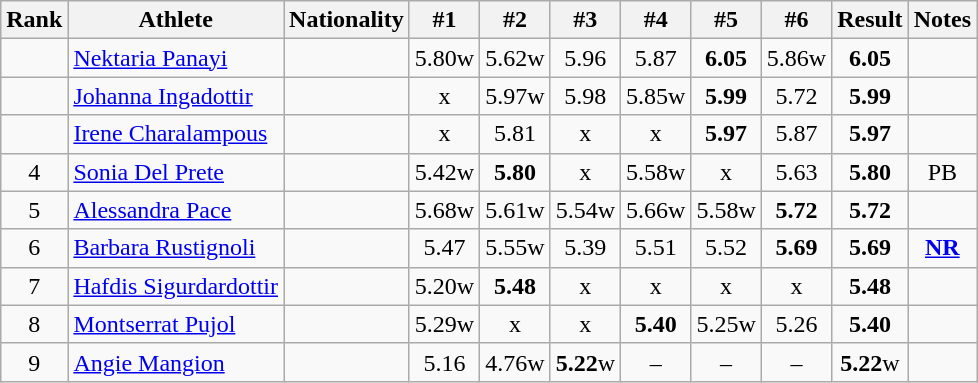<table class="wikitable sortable" style="text-align:center">
<tr>
<th>Rank</th>
<th>Athlete</th>
<th>Nationality</th>
<th>#1</th>
<th>#2</th>
<th>#3</th>
<th>#4</th>
<th>#5</th>
<th>#6</th>
<th>Result</th>
<th>Notes</th>
</tr>
<tr>
<td></td>
<td align="left"><a href='#'>Nektaria Panayi</a></td>
<td align=left></td>
<td>5.80w</td>
<td>5.62w</td>
<td>5.96</td>
<td>5.87</td>
<td><strong>6.05</strong></td>
<td>5.86w</td>
<td><strong>6.05</strong></td>
<td></td>
</tr>
<tr>
<td></td>
<td align="left"><a href='#'>Johanna Ingadottir</a></td>
<td align=left></td>
<td>x</td>
<td>5.97w</td>
<td>5.98</td>
<td>5.85w</td>
<td><strong>5.99</strong></td>
<td>5.72</td>
<td><strong>5.99</strong></td>
<td></td>
</tr>
<tr>
<td></td>
<td align="left"><a href='#'>Irene Charalampous</a></td>
<td align=left></td>
<td>x</td>
<td>5.81</td>
<td>x</td>
<td>x</td>
<td><strong>5.97</strong></td>
<td>5.87</td>
<td><strong>5.97</strong></td>
<td></td>
</tr>
<tr>
<td>4</td>
<td align="left"><a href='#'>Sonia Del Prete</a></td>
<td align=left></td>
<td>5.42w</td>
<td><strong>5.80</strong></td>
<td>x</td>
<td>5.58w</td>
<td>x</td>
<td>5.63</td>
<td><strong>5.80</strong></td>
<td>PB</td>
</tr>
<tr>
<td>5</td>
<td align="left"><a href='#'>Alessandra Pace</a></td>
<td align=left></td>
<td>5.68w</td>
<td>5.61w</td>
<td>5.54w</td>
<td>5.66w</td>
<td>5.58w</td>
<td><strong>5.72</strong></td>
<td><strong>5.72</strong></td>
<td></td>
</tr>
<tr>
<td>6</td>
<td align="left"><a href='#'>Barbara Rustignoli</a></td>
<td align=left></td>
<td>5.47</td>
<td>5.55w</td>
<td>5.39</td>
<td>5.51</td>
<td>5.52</td>
<td><strong>5.69</strong></td>
<td><strong>5.69</strong></td>
<td><strong><a href='#'>NR</a></strong></td>
</tr>
<tr>
<td>7</td>
<td align="left"><a href='#'>Hafdis Sigurdardottir</a></td>
<td align=left></td>
<td>5.20w</td>
<td><strong>5.48</strong></td>
<td>x</td>
<td>x</td>
<td>x</td>
<td>x</td>
<td><strong>5.48</strong></td>
<td></td>
</tr>
<tr>
<td>8</td>
<td align="left"><a href='#'>Montserrat Pujol</a></td>
<td align=left></td>
<td>5.29w</td>
<td>x</td>
<td>x</td>
<td><strong>5.40</strong></td>
<td>5.25w</td>
<td>5.26</td>
<td><strong>5.40</strong></td>
<td></td>
</tr>
<tr>
<td>9</td>
<td align="left"><a href='#'>Angie Mangion</a></td>
<td align=left></td>
<td>5.16</td>
<td>4.76w</td>
<td><strong>5.22</strong>w</td>
<td>–</td>
<td>–</td>
<td>–</td>
<td><strong>5.22</strong>w</td>
<td></td>
</tr>
</table>
